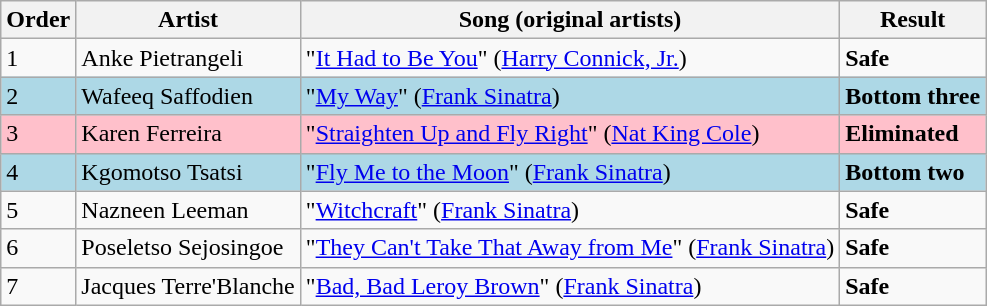<table class=wikitable>
<tr>
<th>Order</th>
<th>Artist</th>
<th>Song (original artists)</th>
<th>Result</th>
</tr>
<tr>
<td>1</td>
<td>Anke Pietrangeli</td>
<td>"<a href='#'>It Had to Be You</a>" (<a href='#'>Harry Connick, Jr.</a>)</td>
<td><strong>Safe</strong></td>
</tr>
<tr style="background:lightblue;">
<td>2</td>
<td>Wafeeq Saffodien</td>
<td>"<a href='#'>My Way</a>" (<a href='#'>Frank Sinatra</a>)</td>
<td><strong>Bottom three</strong></td>
</tr>
<tr style="background:pink;">
<td>3</td>
<td>Karen Ferreira</td>
<td>"<a href='#'>Straighten Up and Fly Right</a>" (<a href='#'>Nat King Cole</a>)</td>
<td><strong>Eliminated</strong></td>
</tr>
<tr style="background:lightblue;">
<td>4</td>
<td>Kgomotso Tsatsi</td>
<td>"<a href='#'>Fly Me to the Moon</a>" (<a href='#'>Frank Sinatra</a>)</td>
<td><strong>Bottom two</strong></td>
</tr>
<tr>
<td>5</td>
<td>Nazneen Leeman</td>
<td>"<a href='#'>Witchcraft</a>" (<a href='#'>Frank Sinatra</a>)</td>
<td><strong>Safe</strong></td>
</tr>
<tr>
<td>6</td>
<td>Poseletso Sejosingoe</td>
<td>"<a href='#'>They Can't Take That Away from Me</a>" (<a href='#'>Frank Sinatra</a>)</td>
<td><strong>Safe</strong></td>
</tr>
<tr>
<td>7</td>
<td>Jacques Terre'Blanche</td>
<td>"<a href='#'>Bad, Bad Leroy Brown</a>" (<a href='#'>Frank Sinatra</a>)</td>
<td><strong>Safe</strong></td>
</tr>
</table>
